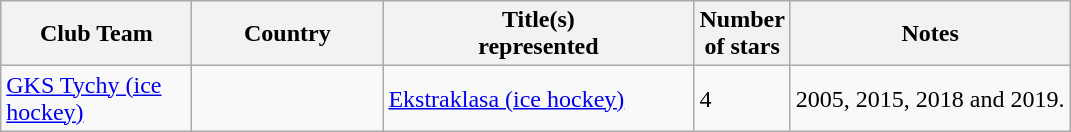<table class="wikitable sortable">
<tr>
<th width=120>Club Team</th>
<th width=120>Country</th>
<th width=200>Title(s)<br>represented</th>
<th>Number<br>of stars</th>
<th class="unsortable">Notes</th>
</tr>
<tr>
<td><a href='#'>GKS Tychy (ice hockey)</a></td>
<td></td>
<td><a href='#'>Ekstraklasa (ice hockey)</a></td>
<td>4</td>
<td>2005, 2015, 2018 and 2019.</td>
</tr>
</table>
